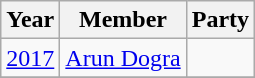<table class="wikitable sortable">
<tr>
<th>Year</th>
<th>Member</th>
<th colspan="2">Party</th>
</tr>
<tr>
<td><a href='#'>2017</a></td>
<td><a href='#'>Arun Dogra</a></td>
<td></td>
</tr>
<tr>
</tr>
</table>
